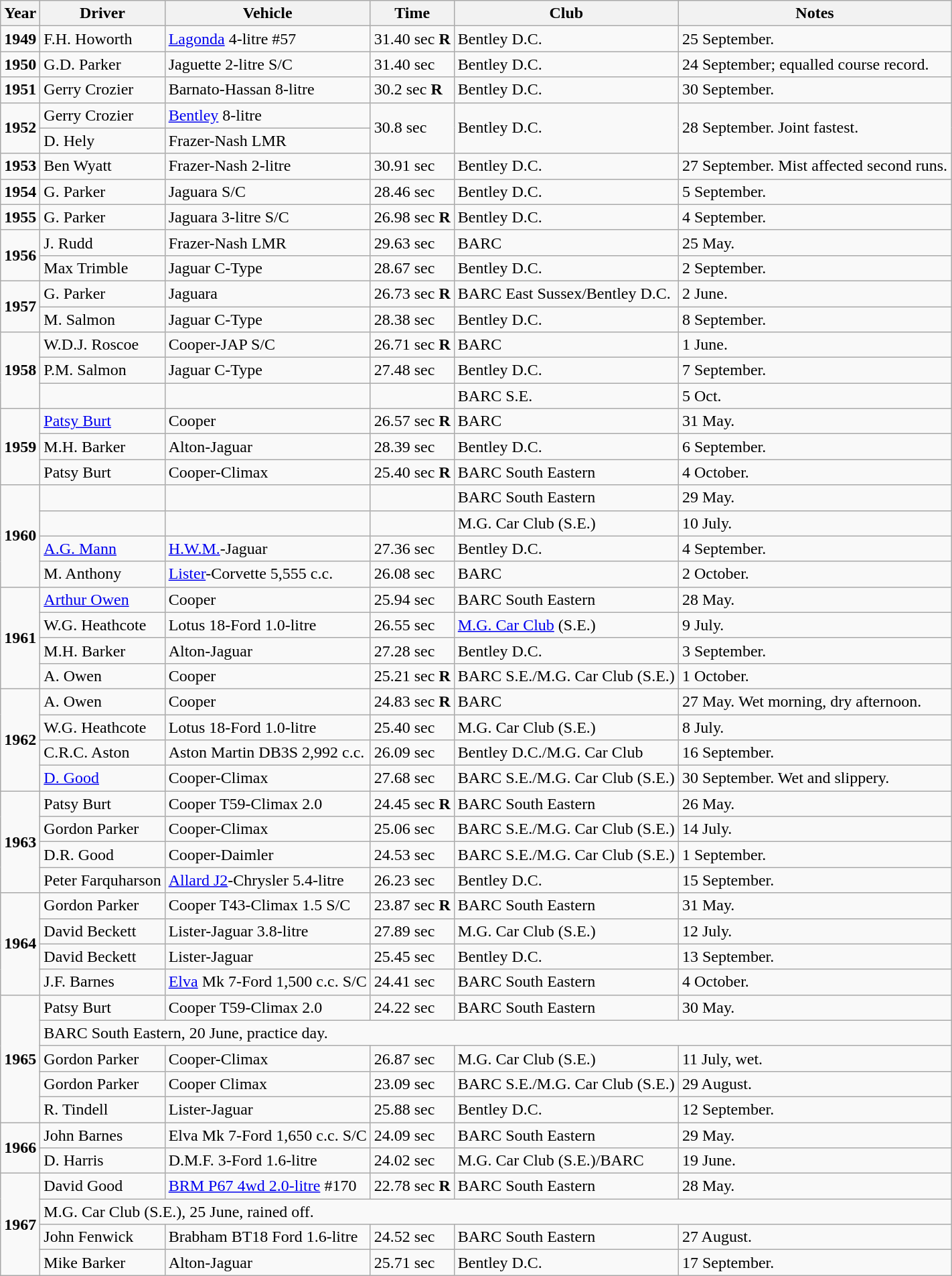<table class="wikitable">
<tr>
<th width="*">Year</th>
<th width="*">Driver</th>
<th width="*">Vehicle</th>
<th width="*">Time</th>
<th width="*">Club</th>
<th width="*">Notes</th>
</tr>
<tr>
<td><strong>1949</strong></td>
<td>F.H. Howorth</td>
<td><a href='#'>Lagonda</a> 4-litre #57</td>
<td>31.40 sec <strong>R</strong></td>
<td>Bentley D.C.</td>
<td> 25 September.</td>
</tr>
<tr>
<td><strong>1950</strong></td>
<td>G.D. Parker</td>
<td>Jaguette 2-litre S/C</td>
<td>31.40 sec</td>
<td>Bentley D.C.</td>
<td> 24 September; equalled course record.</td>
</tr>
<tr>
<td><strong>1951</strong></td>
<td>Gerry Crozier</td>
<td>Barnato-Hassan 8-litre</td>
<td>30.2 sec <strong>R</strong></td>
<td>Bentley D.C.</td>
<td> 30 September.</td>
</tr>
<tr>
<td rowspan=2><strong>1952</strong></td>
<td>Gerry Crozier</td>
<td><a href='#'>Bentley</a> 8-litre</td>
<td rowspan=2>30.8 sec</td>
<td rowspan=2>Bentley D.C.</td>
<td rowspan=2> 28 September. Joint fastest.</td>
</tr>
<tr>
<td>D. Hely</td>
<td>Frazer-Nash LMR</td>
</tr>
<tr>
<td><strong>1953</strong></td>
<td>Ben Wyatt</td>
<td>Frazer-Nash 2-litre</td>
<td>30.91 sec</td>
<td>Bentley D.C.</td>
<td> 27 September. Mist affected second runs.</td>
</tr>
<tr>
<td><strong>1954</strong></td>
<td>G. Parker</td>
<td>Jaguara S/C</td>
<td>28.46 sec</td>
<td>Bentley D.C.</td>
<td> 5 September.</td>
</tr>
<tr>
<td><strong>1955</strong></td>
<td>G. Parker</td>
<td>Jaguara 3-litre S/C</td>
<td>26.98 sec <strong>R</strong></td>
<td>Bentley D.C.</td>
<td> 4 September.</td>
</tr>
<tr>
<td rowspan=2><strong>1956</strong></td>
<td>J. Rudd</td>
<td>Frazer-Nash LMR</td>
<td>29.63 sec</td>
<td>BARC</td>
<td> 25 May.</td>
</tr>
<tr>
<td>Max Trimble</td>
<td>Jaguar C-Type</td>
<td>28.67 sec</td>
<td>Bentley D.C.</td>
<td> 2 September.</td>
</tr>
<tr>
<td rowspan=2><strong>1957</strong></td>
<td>G. Parker</td>
<td>Jaguara</td>
<td>26.73 sec <strong>R</strong></td>
<td>BARC East Sussex/Bentley D.C.</td>
<td> 2 June.</td>
</tr>
<tr>
<td>M. Salmon</td>
<td>Jaguar C-Type</td>
<td>28.38 sec</td>
<td>Bentley D.C.</td>
<td> 8 September.</td>
</tr>
<tr>
<td rowspan=3><strong>1958</strong></td>
<td>W.D.J. Roscoe</td>
<td>Cooper-JAP S/C</td>
<td>26.71 sec <strong>R</strong></td>
<td>BARC</td>
<td> 1 June.</td>
</tr>
<tr>
<td>P.M. Salmon</td>
<td>Jaguar C-Type</td>
<td>27.48 sec</td>
<td>Bentley D.C.</td>
<td> 7 September.</td>
</tr>
<tr>
<td></td>
<td></td>
<td></td>
<td>BARC S.E.</td>
<td>5 Oct.</td>
</tr>
<tr>
<td rowspan=3><strong>1959</strong></td>
<td><a href='#'>Patsy Burt</a></td>
<td>Cooper</td>
<td>26.57 sec <strong>R</strong></td>
<td>BARC</td>
<td> 31 May.</td>
</tr>
<tr>
<td>M.H. Barker</td>
<td>Alton-Jaguar</td>
<td>28.39 sec</td>
<td>Bentley D.C.</td>
<td> 6 September.</td>
</tr>
<tr>
<td>Patsy Burt</td>
<td>Cooper-Climax</td>
<td>25.40 sec <strong>R</strong></td>
<td>BARC South Eastern</td>
<td> 4 October.</td>
</tr>
<tr>
<td rowspan=4><strong>1960</strong></td>
<td></td>
<td></td>
<td></td>
<td>BARC South Eastern</td>
<td>29 May.</td>
</tr>
<tr>
<td></td>
<td></td>
<td></td>
<td>M.G. Car Club (S.E.)</td>
<td> 10 July.</td>
</tr>
<tr>
<td><a href='#'>A.G. Mann</a></td>
<td><a href='#'>H.W.M.</a>-Jaguar</td>
<td>27.36 sec</td>
<td>Bentley D.C.</td>
<td> 4 September.</td>
</tr>
<tr>
<td>M. Anthony</td>
<td><a href='#'>Lister</a>-Corvette 5,555 c.c.</td>
<td>26.08 sec</td>
<td>BARC</td>
<td> 2 October.</td>
</tr>
<tr>
<td rowspan=4><strong>1961</strong></td>
<td><a href='#'>Arthur Owen</a></td>
<td>Cooper</td>
<td>25.94 sec</td>
<td>BARC South Eastern</td>
<td> 28 May.</td>
</tr>
<tr>
<td>W.G. Heathcote</td>
<td>Lotus 18-Ford 1.0-litre</td>
<td>26.55 sec</td>
<td><a href='#'>M.G. Car Club</a> (S.E.)</td>
<td> 9 July.</td>
</tr>
<tr>
<td>M.H. Barker</td>
<td>Alton-Jaguar</td>
<td>27.28 sec</td>
<td>Bentley D.C.</td>
<td> 3 September.</td>
</tr>
<tr>
<td>A. Owen</td>
<td>Cooper</td>
<td>25.21 sec <strong>R</strong></td>
<td>BARC S.E./M.G. Car Club (S.E.)</td>
<td> 1 October.</td>
</tr>
<tr>
<td rowspan=4><strong>1962</strong></td>
<td>A. Owen</td>
<td>Cooper</td>
<td>24.83 sec <strong>R</strong></td>
<td>BARC</td>
<td> 27 May. Wet morning, dry afternoon.</td>
</tr>
<tr>
<td>W.G. Heathcote</td>
<td>Lotus 18-Ford 1.0-litre</td>
<td>25.40 sec</td>
<td>M.G. Car Club (S.E.)</td>
<td> 8 July.</td>
</tr>
<tr>
<td>C.R.C. Aston</td>
<td>Aston Martin DB3S 2,992 c.c.</td>
<td>26.09 sec</td>
<td>Bentley D.C./M.G. Car Club</td>
<td> 16 September.</td>
</tr>
<tr>
<td><a href='#'>D. Good</a></td>
<td>Cooper-Climax</td>
<td>27.68 sec</td>
<td>BARC S.E./M.G. Car Club (S.E.)</td>
<td> 30 September. Wet and slippery.</td>
</tr>
<tr>
<td rowspan=4><strong>1963</strong></td>
<td>Patsy Burt</td>
<td>Cooper T59-Climax 2.0</td>
<td>24.45 sec <strong>R</strong></td>
<td>BARC South Eastern</td>
<td> 26 May.</td>
</tr>
<tr>
<td>Gordon Parker</td>
<td>Cooper-Climax</td>
<td>25.06 sec</td>
<td>BARC S.E./M.G. Car Club (S.E.)</td>
<td> 14 July.</td>
</tr>
<tr>
<td>D.R. Good</td>
<td>Cooper-Daimler</td>
<td>24.53 sec</td>
<td>BARC S.E./M.G. Car Club (S.E.)</td>
<td> 1 September.</td>
</tr>
<tr>
<td>Peter Farquharson</td>
<td><a href='#'>Allard J2</a>-Chrysler 5.4-litre</td>
<td>26.23 sec</td>
<td>Bentley D.C.</td>
<td> 15 September.</td>
</tr>
<tr>
<td rowspan=4><strong>1964</strong></td>
<td>Gordon Parker</td>
<td>Cooper T43-Climax 1.5 S/C</td>
<td>23.87 sec <strong>R</strong></td>
<td>BARC South Eastern</td>
<td>31 May.</td>
</tr>
<tr>
<td>David Beckett</td>
<td>Lister-Jaguar 3.8-litre</td>
<td>27.89 sec</td>
<td>M.G. Car Club (S.E.)</td>
<td> 12 July.</td>
</tr>
<tr>
<td>David Beckett</td>
<td>Lister-Jaguar</td>
<td>25.45 sec</td>
<td>Bentley D.C.</td>
<td> 13 September.</td>
</tr>
<tr>
<td>J.F. Barnes</td>
<td><a href='#'>Elva</a> Mk 7-Ford 1,500 c.c. S/C</td>
<td>24.41 sec</td>
<td>BARC South Eastern</td>
<td> 4 October.</td>
</tr>
<tr>
<td rowspan=5><strong>1965</strong></td>
<td>Patsy Burt</td>
<td>Cooper T59-Climax 2.0</td>
<td>24.22 sec</td>
<td>BARC South Eastern</td>
<td> 30 May.</td>
</tr>
<tr>
<td colspan=5>BARC South Eastern, 20 June, practice day.</td>
</tr>
<tr>
<td>Gordon Parker</td>
<td>Cooper-Climax</td>
<td>26.87 sec</td>
<td>M.G. Car Club (S.E.)</td>
<td> 11 July, wet.</td>
</tr>
<tr>
<td>Gordon Parker</td>
<td>Cooper Climax</td>
<td>23.09 sec</td>
<td>BARC S.E./M.G. Car Club (S.E.)</td>
<td> 29 August.</td>
</tr>
<tr>
<td>R. Tindell</td>
<td>Lister-Jaguar</td>
<td>25.88 sec</td>
<td>Bentley D.C.</td>
<td> 12 September.</td>
</tr>
<tr>
<td rowspan=2><strong>1966</strong></td>
<td>John Barnes</td>
<td>Elva Mk 7-Ford 1,650 c.c. S/C</td>
<td>24.09 sec</td>
<td>BARC South Eastern</td>
<td> 29 May.</td>
</tr>
<tr>
<td>D. Harris</td>
<td>D.M.F. 3-Ford 1.6-litre</td>
<td>24.02 sec</td>
<td>M.G. Car Club (S.E.)/BARC</td>
<td> 19 June.</td>
</tr>
<tr>
<td rowspan=4><strong>1967</strong></td>
<td>David Good</td>
<td><a href='#'>BRM P67 4wd 2.0-litre</a> #170</td>
<td>22.78 sec <strong>R</strong></td>
<td>BARC South Eastern</td>
<td> 28 May.</td>
</tr>
<tr>
<td colspan=5>M.G. Car Club (S.E.), 25 June, rained off.</td>
</tr>
<tr>
<td>John Fenwick</td>
<td>Brabham BT18 Ford 1.6-litre</td>
<td>24.52 sec</td>
<td>BARC South Eastern</td>
<td> 27 August.</td>
</tr>
<tr>
<td>Mike Barker</td>
<td>Alton-Jaguar</td>
<td>25.71 sec</td>
<td>Bentley D.C.</td>
<td>17 September.</td>
</tr>
</table>
